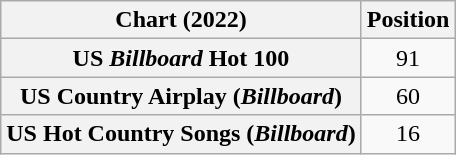<table class="wikitable plainrowheaders" style="text-align:center">
<tr>
<th scope="col">Chart (2022)</th>
<th scope="col">Position</th>
</tr>
<tr>
<th scope="row">US <em>Billboard</em> Hot 100</th>
<td>91</td>
</tr>
<tr>
<th scope="row">US Country Airplay (<em>Billboard</em>)</th>
<td>60</td>
</tr>
<tr>
<th scope="row">US Hot Country Songs (<em>Billboard</em>)</th>
<td>16</td>
</tr>
</table>
